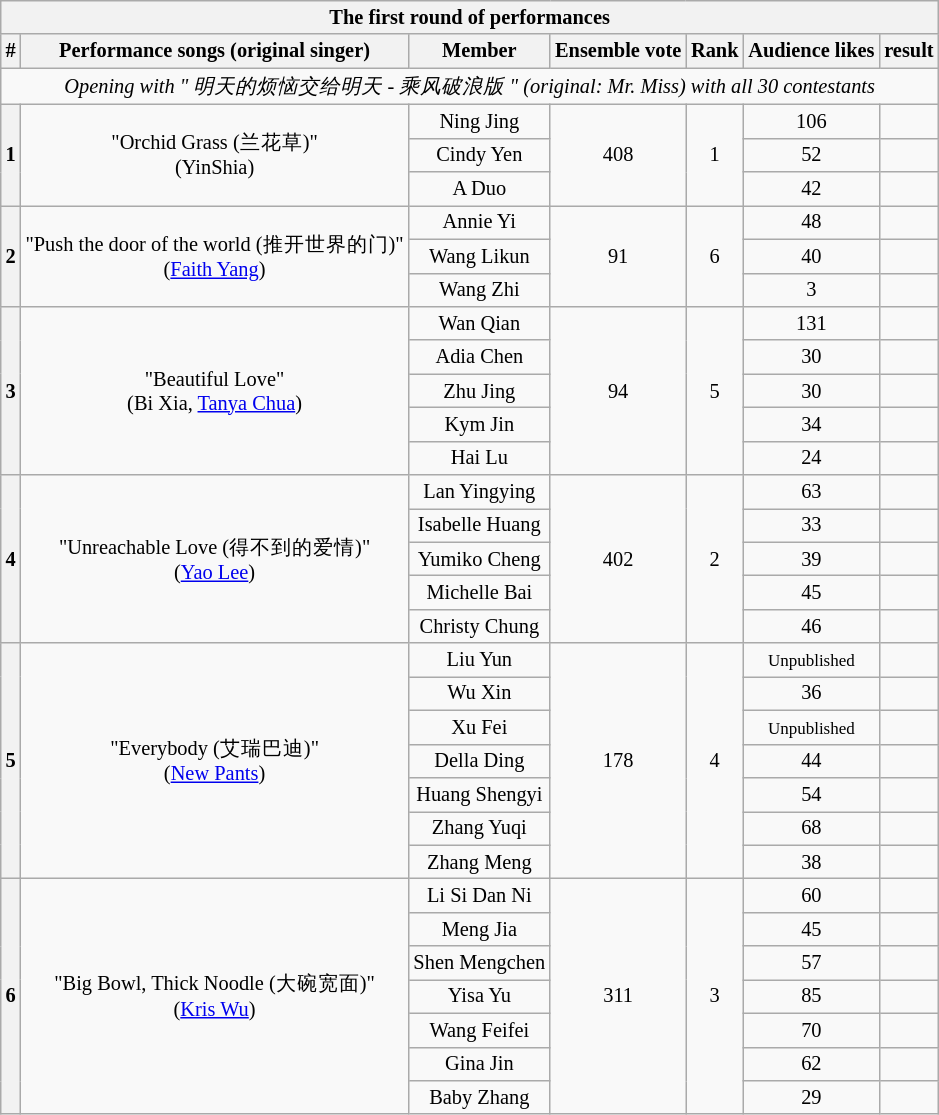<table class="wikitable sortable" style="text-align:center; font-size: 85%;">
<tr>
<th colspan="7">The first round of performances</th>
</tr>
<tr>
<th>#</th>
<th>Performance songs (original singer)</th>
<th>Member</th>
<th>Ensemble vote</th>
<th>Rank</th>
<th>Audience likes</th>
<th>result</th>
</tr>
<tr>
<td colspan="7"><em>Opening with " 明天的烦恼交给明天 - 乘风破浪版 "  (original: Mr. Miss) with all 30 contestants</em></td>
</tr>
<tr>
<th rowspan="3">1</th>
<td rowspan="3">"Orchid Grass (兰花草)"<br>(YinShia)</td>
<td>Ning Jing</td>
<td rowspan="3">408</td>
<td rowspan="3">1</td>
<td>106</td>
<td></td>
</tr>
<tr>
<td>Cindy Yen</td>
<td>52</td>
<td></td>
</tr>
<tr>
<td>A Duo</td>
<td>42</td>
<td></td>
</tr>
<tr>
<th rowspan="3">2</th>
<td rowspan="3">"Push the door of the world (推开世界的门)"<br>(<a href='#'>Faith Yang</a>)</td>
<td>Annie Yi</td>
<td rowspan="3">91</td>
<td rowspan="3">6</td>
<td>48</td>
<td></td>
</tr>
<tr>
<td>Wang Likun</td>
<td>40</td>
<td></td>
</tr>
<tr>
<td>Wang Zhi</td>
<td>3</td>
<td></td>
</tr>
<tr>
<th rowspan="5">3</th>
<td rowspan="5">"Beautiful Love"<br>(Bi Xia, <a href='#'>Tanya Chua</a>)</td>
<td>Wan Qian</td>
<td rowspan="5">94</td>
<td rowspan="5">5</td>
<td>131</td>
<td></td>
</tr>
<tr>
<td>Adia Chen</td>
<td>30</td>
<td></td>
</tr>
<tr>
<td>Zhu Jing</td>
<td>30</td>
<td></td>
</tr>
<tr>
<td>Kym Jin</td>
<td>34</td>
<td></td>
</tr>
<tr>
<td>Hai Lu</td>
<td>24</td>
<td></td>
</tr>
<tr>
<th rowspan="5">4</th>
<td rowspan="5">"Unreachable Love (得不到的爱情)"<br>(<a href='#'>Yao Lee</a>)</td>
<td>Lan Yingying</td>
<td rowspan="5">402</td>
<td rowspan="5">2</td>
<td>63</td>
<td></td>
</tr>
<tr>
<td>Isabelle Huang</td>
<td>33</td>
<td></td>
</tr>
<tr>
<td>Yumiko Cheng</td>
<td>39</td>
<td></td>
</tr>
<tr>
<td>Michelle Bai</td>
<td>45</td>
<td></td>
</tr>
<tr>
<td>Christy Chung</td>
<td>46</td>
<td></td>
</tr>
<tr>
<th rowspan="7">5</th>
<td rowspan="7">"Everybody (艾瑞巴迪)"<br>(<a href='#'>New Pants</a>)</td>
<td>Liu Yun</td>
<td rowspan="7">178</td>
<td rowspan="7">4</td>
<td><small>Unpublished</small></td>
<td></td>
</tr>
<tr>
<td>Wu Xin</td>
<td>36</td>
<td></td>
</tr>
<tr>
<td>Xu Fei</td>
<td><small>Unpublished</small></td>
<td></td>
</tr>
<tr>
<td>Della Ding</td>
<td>44</td>
<td></td>
</tr>
<tr>
<td>Huang Shengyi</td>
<td>54</td>
<td></td>
</tr>
<tr>
<td>Zhang Yuqi</td>
<td>68</td>
<td></td>
</tr>
<tr>
<td>Zhang Meng</td>
<td>38</td>
<td></td>
</tr>
<tr>
<th rowspan="7">6</th>
<td rowspan="7">"Big Bowl, Thick Noodle (大碗宽面)"<br>(<a href='#'>Kris Wu</a>)</td>
<td>Li Si Dan Ni</td>
<td rowspan="7">311</td>
<td rowspan="7">3</td>
<td>60</td>
<td></td>
</tr>
<tr>
<td>Meng Jia</td>
<td>45</td>
<td></td>
</tr>
<tr>
<td>Shen Mengchen</td>
<td>57</td>
<td></td>
</tr>
<tr>
<td>Yisa Yu</td>
<td>85</td>
<td></td>
</tr>
<tr>
<td>Wang Feifei</td>
<td>70</td>
<td></td>
</tr>
<tr>
<td>Gina Jin</td>
<td>62</td>
<td></td>
</tr>
<tr>
<td>Baby Zhang</td>
<td>29</td>
<td></td>
</tr>
</table>
